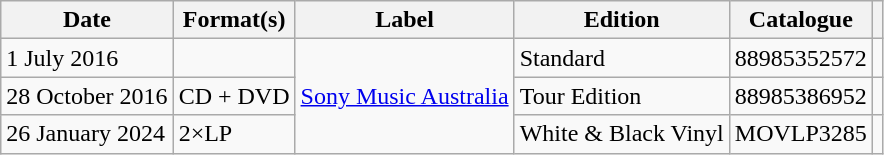<table class="wikitable plainrowheaders">
<tr>
<th scope="col">Date</th>
<th scope="col">Format(s)</th>
<th scope="col">Label</th>
<th scope="col">Edition</th>
<th scope="col">Catalogue</th>
<th scope="col"></th>
</tr>
<tr>
<td>1 July 2016</td>
<td></td>
<td rowspan="3"><a href='#'>Sony Music Australia</a></td>
<td>Standard</td>
<td>88985352572</td>
<td style="text-align:center;"></td>
</tr>
<tr>
<td>28 October 2016</td>
<td>CD + DVD</td>
<td>Tour Edition</td>
<td>88985386952</td>
<td style="text-align:center;"></td>
</tr>
<tr>
<td>26  January 2024</td>
<td>2×LP</td>
<td>White & Black Vinyl</td>
<td>MOVLP3285</td>
</tr>
</table>
